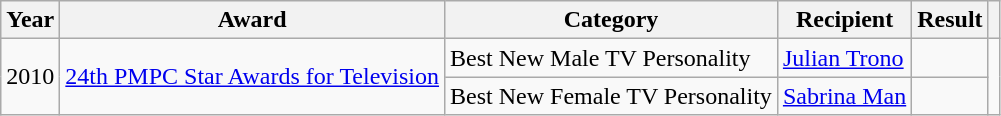<table class="wikitable">
<tr>
<th>Year</th>
<th>Award</th>
<th>Category</th>
<th>Recipient</th>
<th>Result</th>
<th></th>
</tr>
<tr>
<td rowspan=2>2010</td>
<td rowspan=2><a href='#'>24th PMPC Star Awards for Television</a></td>
<td>Best New Male TV Personality</td>
<td><a href='#'>Julian Trono</a></td>
<td></td>
<td rowspan=2></td>
</tr>
<tr>
<td>Best New Female TV Personality</td>
<td><a href='#'>Sabrina Man</a></td>
<td></td>
</tr>
</table>
